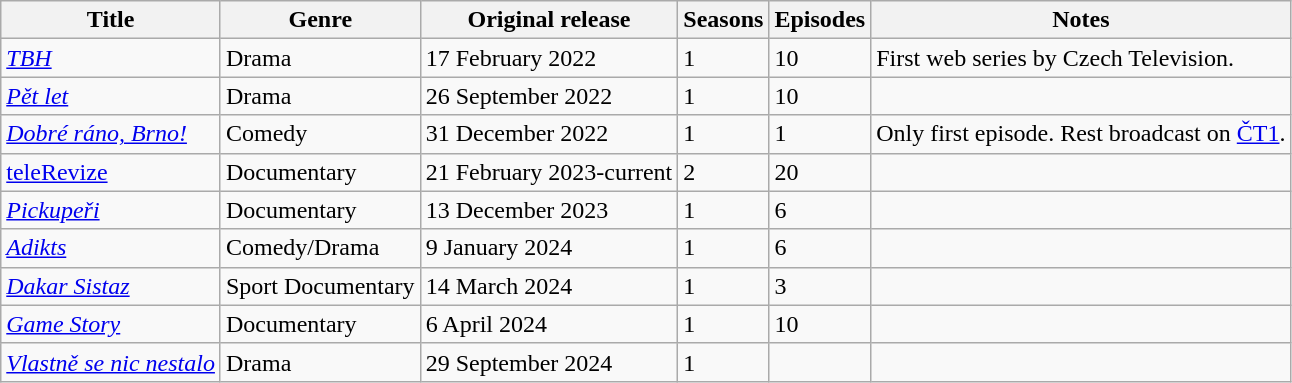<table class="wikitable plainrowheaders sortable">
<tr>
<th scope="col">Title</th>
<th scope="col">Genre</th>
<th scope="col">Original release</th>
<th scope="col">Seasons</th>
<th scope="col">Episodes</th>
<th scope="col">Notes</th>
</tr>
<tr>
<td><em><a href='#'>TBH</a></em></td>
<td>Drama</td>
<td>17 February 2022</td>
<td>1</td>
<td>10</td>
<td>First web series by Czech Television.</td>
</tr>
<tr>
<td><em><a href='#'>Pět let</a></em></td>
<td>Drama</td>
<td>26 September 2022</td>
<td>1</td>
<td>10</td>
<td></td>
</tr>
<tr>
<td><em><a href='#'>Dobré ráno, Brno!</a></em></td>
<td>Comedy</td>
<td>31 December 2022</td>
<td>1</td>
<td>1</td>
<td>Only first episode. Rest broadcast on <a href='#'>ČT1</a>.</td>
</tr>
<tr>
<td><a href='#'>teleRevize</a></td>
<td>Documentary</td>
<td>21 February 2023-current</td>
<td>2</td>
<td>20</td>
<td></td>
</tr>
<tr>
<td><em><a href='#'>Pickupeři</a></em></td>
<td>Documentary</td>
<td>13 December 2023</td>
<td>1</td>
<td>6</td>
<td></td>
</tr>
<tr>
<td><em><a href='#'>Adikts</a></em></td>
<td>Comedy/Drama</td>
<td>9 January 2024</td>
<td>1</td>
<td>6</td>
<td></td>
</tr>
<tr>
<td><em><a href='#'>Dakar Sistaz</a></em></td>
<td>Sport Documentary</td>
<td>14 March 2024</td>
<td>1</td>
<td>3</td>
<td></td>
</tr>
<tr>
<td><em><a href='#'>Game Story</a></em></td>
<td>Documentary</td>
<td>6 April 2024</td>
<td>1</td>
<td>10</td>
<td></td>
</tr>
<tr>
<td><em><a href='#'>Vlastně se nic nestalo</a></em></td>
<td>Drama</td>
<td>29 September 2024</td>
<td>1</td>
<td></td>
<td></td>
</tr>
</table>
